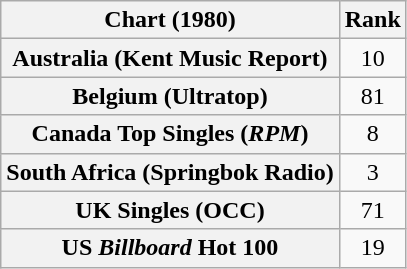<table class="wikitable sortable plainrowheaders" style="text-align:center">
<tr>
<th align="left">Chart (1980)</th>
<th style="text-align:center;">Rank</th>
</tr>
<tr>
<th scope="row">Australia (Kent Music Report)</th>
<td style="text-align:center;">10</td>
</tr>
<tr>
<th scope="row">Belgium (Ultratop)</th>
<td>81</td>
</tr>
<tr>
<th scope="row">Canada Top Singles (<em>RPM</em>)</th>
<td style="text-align:center;">8</td>
</tr>
<tr>
<th scope="row">South Africa (Springbok Radio)</th>
<td align="center">3</td>
</tr>
<tr>
<th scope="row">UK Singles (OCC)</th>
<td style="text-align:center;">71</td>
</tr>
<tr>
<th scope="row">US <em>Billboard</em> Hot 100</th>
<td style="text-align:center;">19</td>
</tr>
</table>
